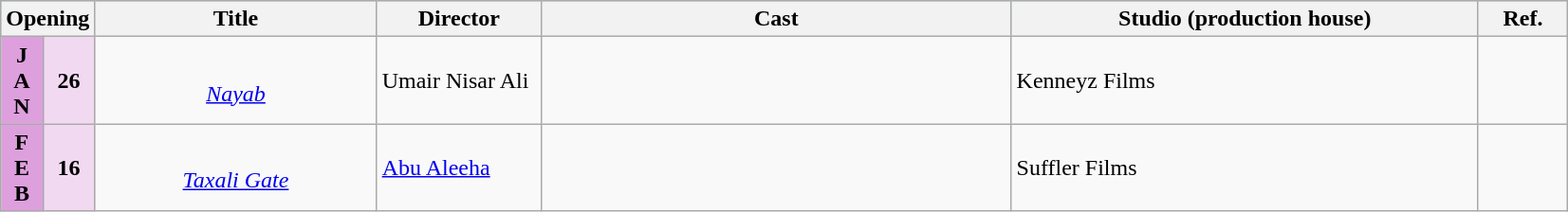<table class="wikitable">
<tr style="background:#b0e0e6;">
<th colspan="2" style="width:6%;">Opening</th>
<th style="width:18%;">Title</th>
<th style="width:10.5%;">Director</th>
<th style="width:30%;">Cast</th>
<th>Studio (production house)</th>
<th>Ref.</th>
</tr>
<tr January>
<td rowspan="1" style="text-align:center; background:plum; color:black;"><strong>J<br>A<br>N</strong></td>
<td style="text-align:center;background:#f1daf1;"><strong>26</strong></td>
<td style="text-align:center;"><br><em><a href='#'>Nayab</a></em></td>
<td>Umair Nisar Ali</td>
<td></td>
<td>Kenneyz Films</td>
<td></td>
</tr>
<tr February>
<td rowspan="1" style="text-align:center; background:plum; color:black;"><strong>F<br>E<br>B</strong></td>
<td style="text-align:center;background:#f1daf1;"><strong>16</strong></td>
<td style="text-align:center;"><br><em><a href='#'>Taxali Gate</a></em></td>
<td><a href='#'>Abu Aleeha</a></td>
<td></td>
<td>Suffler Films</td>
<td></td>
</tr>
</table>
